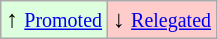<table class="wikitable" align="center">
<tr>
<td style="background:#ddffdd">↑ <small><a href='#'>Promoted</a></small></td>
<td style="background:#ffcccc">↓ <small><a href='#'>Relegated</a></small></td>
</tr>
</table>
